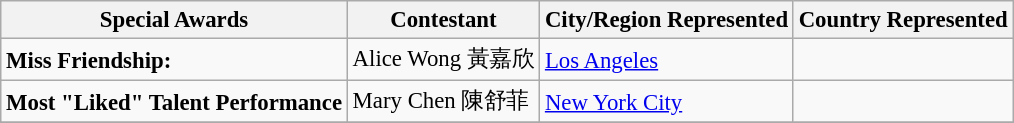<table class="wikitable sortable" style="font-size:95%;">
<tr>
<th>Special Awards</th>
<th>Contestant</th>
<th>City/Region Represented</th>
<th>Country Represented</th>
</tr>
<tr>
<td><strong>Miss Friendship:</strong></td>
<td>Alice Wong 黃嘉欣</td>
<td><a href='#'>Los Angeles</a></td>
<td></td>
</tr>
<tr>
<td><strong>Most "Liked" Talent Performance</strong></td>
<td>Mary Chen 陳舒菲</td>
<td><a href='#'>New York City</a></td>
<td></td>
</tr>
<tr>
</tr>
</table>
